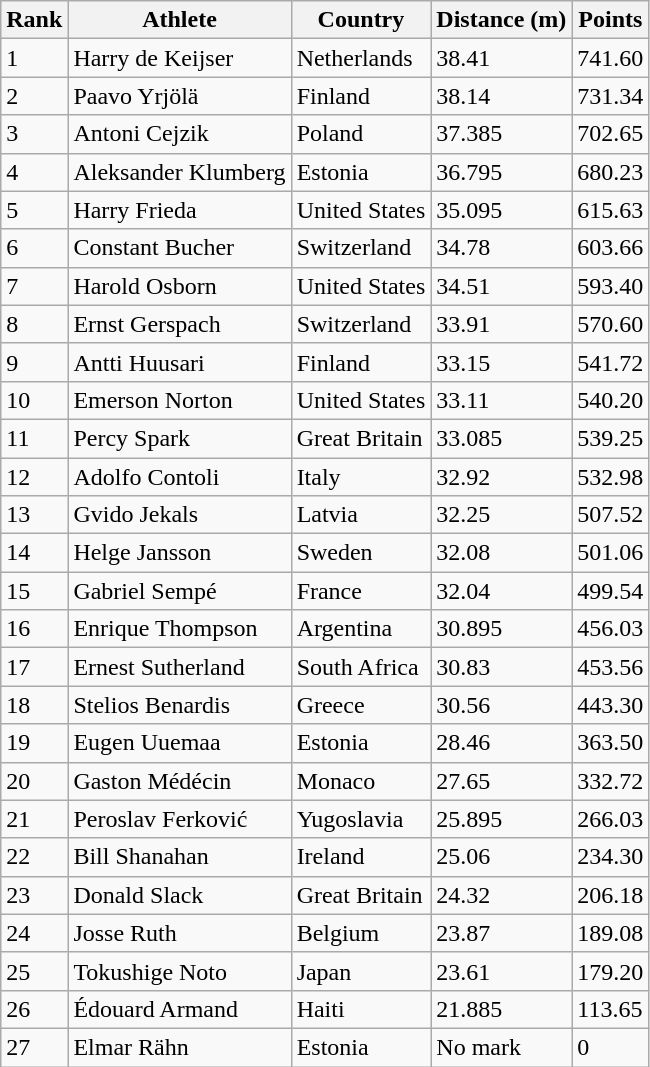<table class="wikitable">
<tr>
<th>Rank</th>
<th>Athlete</th>
<th>Country</th>
<th>Distance (m)</th>
<th>Points</th>
</tr>
<tr>
<td>1</td>
<td>Harry de Keijser</td>
<td>Netherlands</td>
<td>38.41</td>
<td>741.60</td>
</tr>
<tr>
<td>2</td>
<td>Paavo Yrjölä</td>
<td>Finland</td>
<td>38.14</td>
<td>731.34</td>
</tr>
<tr>
<td>3</td>
<td>Antoni Cejzik</td>
<td>Poland</td>
<td>37.385</td>
<td>702.65</td>
</tr>
<tr>
<td>4</td>
<td>Aleksander Klumberg</td>
<td>Estonia</td>
<td>36.795</td>
<td>680.23</td>
</tr>
<tr>
<td>5</td>
<td>Harry Frieda</td>
<td>United States</td>
<td>35.095</td>
<td>615.63</td>
</tr>
<tr>
<td>6</td>
<td>Constant Bucher</td>
<td>Switzerland</td>
<td>34.78</td>
<td>603.66</td>
</tr>
<tr>
<td>7</td>
<td>Harold Osborn</td>
<td>United States</td>
<td>34.51</td>
<td>593.40</td>
</tr>
<tr>
<td>8</td>
<td>Ernst Gerspach</td>
<td>Switzerland</td>
<td>33.91</td>
<td>570.60</td>
</tr>
<tr>
<td>9</td>
<td>Antti Huusari</td>
<td>Finland</td>
<td>33.15</td>
<td>541.72</td>
</tr>
<tr>
<td>10</td>
<td>Emerson Norton</td>
<td>United States</td>
<td>33.11</td>
<td>540.20</td>
</tr>
<tr>
<td>11</td>
<td>Percy Spark</td>
<td>Great Britain</td>
<td>33.085</td>
<td>539.25</td>
</tr>
<tr>
<td>12</td>
<td>Adolfo Contoli</td>
<td>Italy</td>
<td>32.92</td>
<td>532.98</td>
</tr>
<tr>
<td>13</td>
<td>Gvido Jekals</td>
<td>Latvia</td>
<td>32.25</td>
<td>507.52</td>
</tr>
<tr>
<td>14</td>
<td>Helge Jansson</td>
<td>Sweden</td>
<td>32.08</td>
<td>501.06</td>
</tr>
<tr>
<td>15</td>
<td>Gabriel Sempé</td>
<td>France</td>
<td>32.04</td>
<td>499.54</td>
</tr>
<tr>
<td>16</td>
<td>Enrique Thompson</td>
<td>Argentina</td>
<td>30.895</td>
<td>456.03</td>
</tr>
<tr>
<td>17</td>
<td>Ernest Sutherland</td>
<td>South Africa</td>
<td>30.83</td>
<td>453.56</td>
</tr>
<tr>
<td>18</td>
<td>Stelios Benardis</td>
<td>Greece</td>
<td>30.56</td>
<td>443.30</td>
</tr>
<tr>
<td>19</td>
<td>Eugen Uuemaa</td>
<td>Estonia</td>
<td>28.46</td>
<td>363.50</td>
</tr>
<tr>
<td>20</td>
<td>Gaston Médécin</td>
<td>Monaco</td>
<td>27.65</td>
<td>332.72</td>
</tr>
<tr>
<td>21</td>
<td>Peroslav Ferković</td>
<td>Yugoslavia</td>
<td>25.895</td>
<td>266.03</td>
</tr>
<tr>
<td>22</td>
<td>Bill Shanahan</td>
<td>Ireland</td>
<td>25.06</td>
<td>234.30</td>
</tr>
<tr>
<td>23</td>
<td>Donald Slack</td>
<td>Great Britain</td>
<td>24.32</td>
<td>206.18</td>
</tr>
<tr>
<td>24</td>
<td>Josse Ruth</td>
<td>Belgium</td>
<td>23.87</td>
<td>189.08</td>
</tr>
<tr>
<td>25</td>
<td>Tokushige Noto</td>
<td>Japan</td>
<td>23.61</td>
<td>179.20</td>
</tr>
<tr>
<td>26</td>
<td>Édouard Armand</td>
<td>Haiti</td>
<td>21.885</td>
<td>113.65</td>
</tr>
<tr>
<td>27</td>
<td>Elmar Rähn</td>
<td>Estonia</td>
<td>No mark</td>
<td>0</td>
</tr>
</table>
